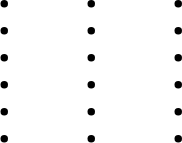<table>
<tr>
<td style="vertical-align:top; width:25%;"><br><ul><li></li><li></li><li></li><li></li><li></li><li></li></ul></td>
<td style="vertical-align:top; width:25%;"><br><ul><li></li><li></li><li></li><li></li><li></li><li></li></ul></td>
<td style="vertical-align:top; width:25%;"><br><ul><li></li><li></li><li></li><li></li><li></li><li></li></ul></td>
</tr>
</table>
